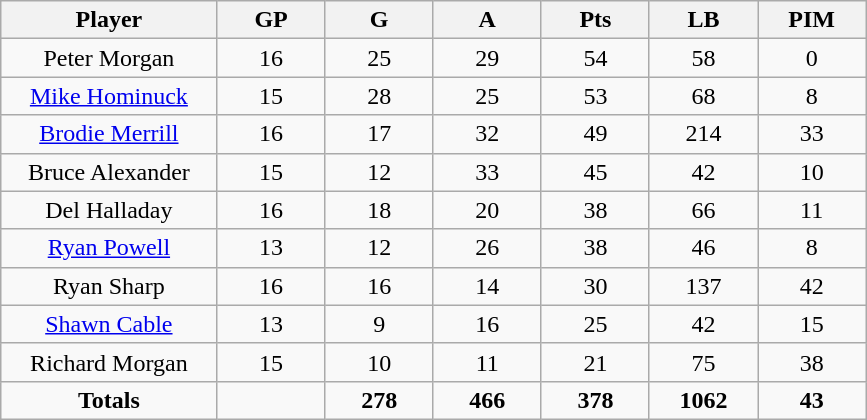<table class="wikitable sortable">
<tr align=center>
<th width="20%">Player</th>
<th width="10%">GP</th>
<th width="10%">G</th>
<th width="10%">A</th>
<th width="10%">Pts</th>
<th width="10%">LB</th>
<th width="10%">PIM</th>
</tr>
<tr align=center>
<td>Peter Morgan</td>
<td>16</td>
<td>25</td>
<td>29</td>
<td>54</td>
<td>58</td>
<td>0</td>
</tr>
<tr align=center>
<td><a href='#'>Mike Hominuck</a></td>
<td>15</td>
<td>28</td>
<td>25</td>
<td>53</td>
<td>68</td>
<td>8</td>
</tr>
<tr align=center>
<td><a href='#'>Brodie Merrill</a></td>
<td>16</td>
<td>17</td>
<td>32</td>
<td>49</td>
<td>214</td>
<td>33</td>
</tr>
<tr align=center>
<td>Bruce Alexander</td>
<td>15</td>
<td>12</td>
<td>33</td>
<td>45</td>
<td>42</td>
<td>10</td>
</tr>
<tr align=center>
<td>Del Halladay</td>
<td>16</td>
<td>18</td>
<td>20</td>
<td>38</td>
<td>66</td>
<td>11</td>
</tr>
<tr align=center>
<td><a href='#'>Ryan Powell</a></td>
<td>13</td>
<td>12</td>
<td>26</td>
<td>38</td>
<td>46</td>
<td>8</td>
</tr>
<tr align=center>
<td>Ryan Sharp</td>
<td>16</td>
<td>16</td>
<td>14</td>
<td>30</td>
<td>137</td>
<td>42</td>
</tr>
<tr align=center>
<td><a href='#'>Shawn Cable</a></td>
<td>13</td>
<td>9</td>
<td>16</td>
<td>25</td>
<td>42</td>
<td>15</td>
</tr>
<tr align=center>
<td>Richard Morgan</td>
<td>15</td>
<td>10</td>
<td>11</td>
<td>21</td>
<td>75</td>
<td>38</td>
</tr>
<tr align=center>
<td><strong>Totals</strong></td>
<td></td>
<td><strong>278</strong></td>
<td><strong>466</strong></td>
<td><strong>378</strong></td>
<td><strong>1062</strong></td>
<td><strong>43</strong></td>
</tr>
</table>
